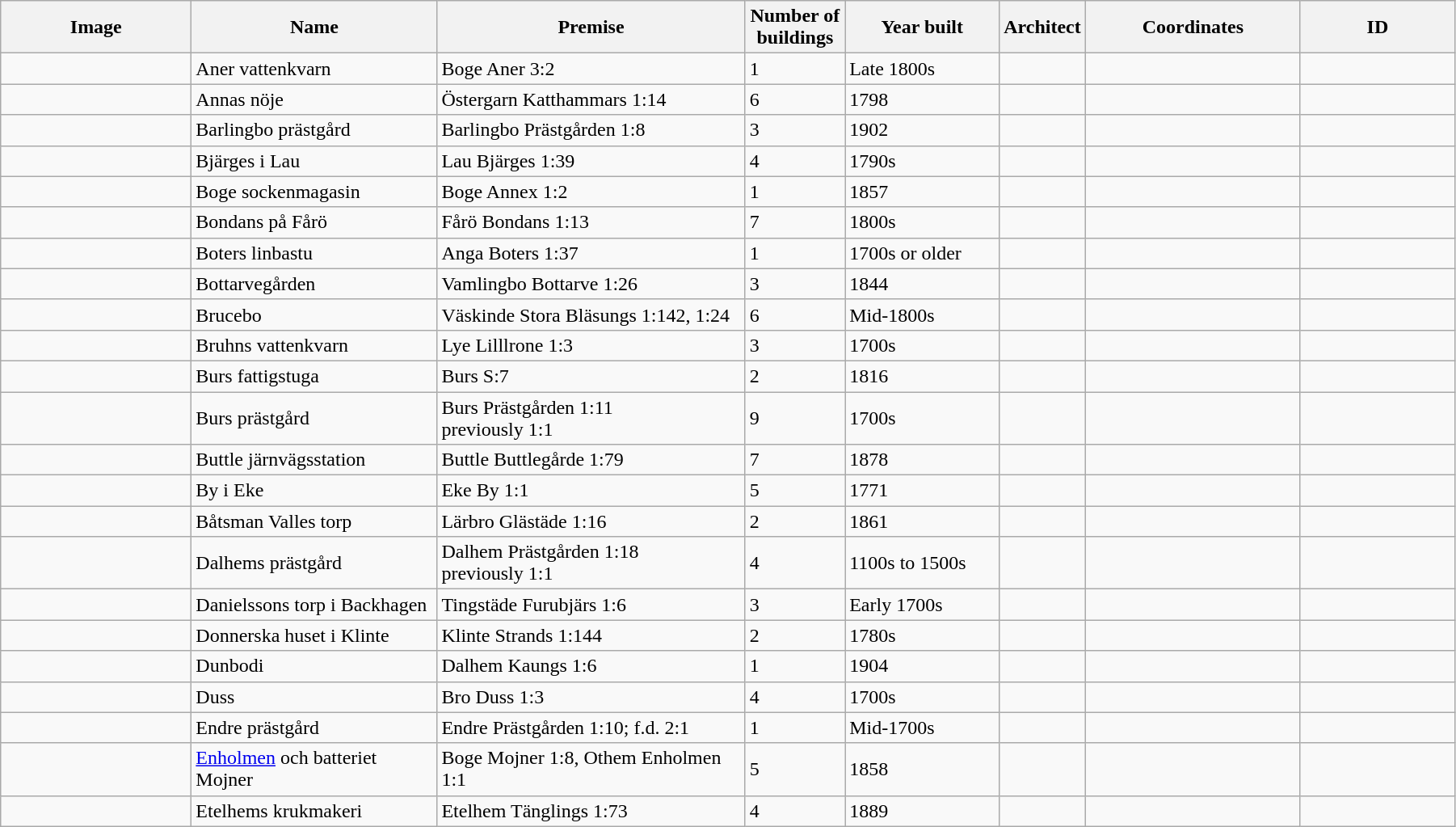<table class="wikitable" width="95%">
<tr>
<th width="150">Image</th>
<th>Name</th>
<th>Premise</th>
<th width="75">Number of<br>buildings</th>
<th width="120">Year built</th>
<th>Architect</th>
<th width="170">Coordinates</th>
<th width="120">ID</th>
</tr>
<tr>
<td></td>
<td>Aner vattenkvarn</td>
<td>Boge Aner 3:2</td>
<td>1</td>
<td>Late 1800s</td>
<td></td>
<td></td>
<td></td>
</tr>
<tr>
<td></td>
<td>Annas nöje</td>
<td>Östergarn Katthammars 1:14</td>
<td>6</td>
<td>1798</td>
<td></td>
<td></td>
<td></td>
</tr>
<tr>
<td></td>
<td>Barlingbo prästgård</td>
<td>Barlingbo Prästgården 1:8</td>
<td>3</td>
<td>1902</td>
<td></td>
<td></td>
<td></td>
</tr>
<tr>
<td></td>
<td>Bjärges i Lau</td>
<td>Lau Bjärges 1:39</td>
<td>4</td>
<td>1790s</td>
<td></td>
<td></td>
<td></td>
</tr>
<tr>
<td></td>
<td>Boge sockenmagasin</td>
<td>Boge Annex 1:2</td>
<td>1</td>
<td>1857</td>
<td></td>
<td></td>
<td></td>
</tr>
<tr>
<td></td>
<td>Bondans på Fårö</td>
<td>Fårö Bondans 1:13</td>
<td>7</td>
<td>1800s</td>
<td></td>
<td></td>
<td></td>
</tr>
<tr>
<td></td>
<td>Boters linbastu</td>
<td>Anga Boters 1:37</td>
<td>1</td>
<td>1700s or older</td>
<td></td>
<td></td>
<td></td>
</tr>
<tr>
<td></td>
<td>Bottarvegården</td>
<td>Vamlingbo Bottarve 1:26</td>
<td>3</td>
<td>1844</td>
<td></td>
<td></td>
<td></td>
</tr>
<tr>
<td></td>
<td>Brucebo</td>
<td>Väskinde Stora Bläsungs 1:142, 1:24</td>
<td>6</td>
<td>Mid-1800s</td>
<td></td>
<td></td>
<td></td>
</tr>
<tr>
<td></td>
<td>Bruhns vattenkvarn</td>
<td>Lye Lilllrone 1:3</td>
<td>3</td>
<td>1700s</td>
<td></td>
<td></td>
<td></td>
</tr>
<tr>
<td></td>
<td>Burs fattigstuga</td>
<td>Burs S:7</td>
<td>2</td>
<td>1816</td>
<td></td>
<td></td>
<td></td>
</tr>
<tr>
<td></td>
<td>Burs prästgård</td>
<td>Burs Prästgården 1:11<br>previously 1:1</td>
<td>9</td>
<td>1700s</td>
<td></td>
<td></td>
<td></td>
</tr>
<tr>
<td></td>
<td>Buttle järnvägsstation</td>
<td>Buttle Buttlegårde 1:79</td>
<td>7</td>
<td>1878</td>
<td></td>
<td></td>
<td></td>
</tr>
<tr>
<td></td>
<td>By i Eke</td>
<td>Eke By 1:1</td>
<td>5</td>
<td>1771</td>
<td></td>
<td></td>
<td></td>
</tr>
<tr>
<td></td>
<td>Båtsman Valles torp</td>
<td>Lärbro Glästäde 1:16</td>
<td>2</td>
<td>1861</td>
<td></td>
<td></td>
<td></td>
</tr>
<tr>
<td></td>
<td>Dalhems prästgård</td>
<td>Dalhem Prästgården 1:18<br>previously 1:1</td>
<td>4</td>
<td>1100s to 1500s</td>
<td></td>
<td></td>
<td></td>
</tr>
<tr>
<td></td>
<td>Danielssons torp i Backhagen</td>
<td>Tingstäde Furubjärs 1:6</td>
<td>3</td>
<td>Early 1700s</td>
<td></td>
<td></td>
<td></td>
</tr>
<tr>
<td></td>
<td>Donnerska huset i Klinte</td>
<td>Klinte Strands 1:144</td>
<td>2</td>
<td>1780s</td>
<td></td>
<td></td>
<td></td>
</tr>
<tr>
<td></td>
<td>Dunbodi</td>
<td>Dalhem Kaungs 1:6</td>
<td>1</td>
<td>1904</td>
<td></td>
<td></td>
<td></td>
</tr>
<tr>
<td></td>
<td>Duss</td>
<td>Bro Duss 1:3</td>
<td>4</td>
<td>1700s</td>
<td></td>
<td></td>
<td></td>
</tr>
<tr>
<td></td>
<td>Endre prästgård</td>
<td>Endre Prästgården 1:10; f.d. 2:1</td>
<td>1</td>
<td>Mid-1700s</td>
<td></td>
<td></td>
<td></td>
</tr>
<tr>
<td></td>
<td><a href='#'>Enholmen</a> och batteriet Mojner</td>
<td>Boge Mojner 1:8, Othem Enholmen 1:1</td>
<td>5</td>
<td>1858</td>
<td></td>
<td></td>
<td></td>
</tr>
<tr>
<td></td>
<td>Etelhems krukmakeri</td>
<td>Etelhem Tänglings 1:73</td>
<td>4</td>
<td>1889</td>
<td></td>
<td></td>
<td></td>
</tr>
</table>
